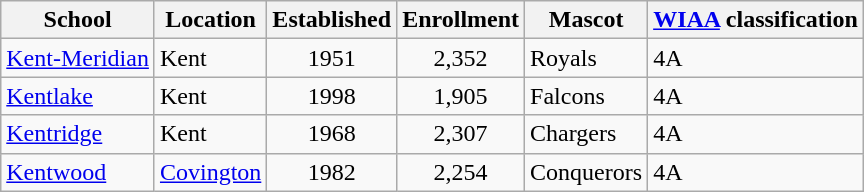<table class="wikitable sortable">
<tr>
<th>School</th>
<th class="unsortable">Location</th>
<th>Established</th>
<th>Enrollment</th>
<th class="unsortable">Mascot</th>
<th><a href='#'>WIAA</a> classification</th>
</tr>
<tr>
<td><a href='#'>Kent-Meridian</a></td>
<td>Kent</td>
<td align="center">1951</td>
<td align="center">2,352</td>
<td>Royals</td>
<td>4A</td>
</tr>
<tr>
<td><a href='#'>Kentlake</a></td>
<td>Kent</td>
<td align="center">1998</td>
<td align="center">1,905</td>
<td>Falcons</td>
<td>4A</td>
</tr>
<tr>
<td><a href='#'>Kentridge</a></td>
<td>Kent</td>
<td align="center">1968</td>
<td align="center">2,307</td>
<td>Chargers</td>
<td>4A</td>
</tr>
<tr>
<td><a href='#'>Kentwood</a></td>
<td><a href='#'>Covington</a></td>
<td align="center">1982</td>
<td align="center">2,254</td>
<td>Conquerors</td>
<td>4A</td>
</tr>
</table>
